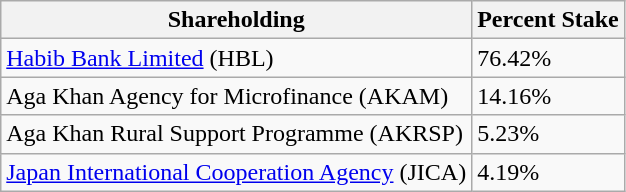<table class="wikitable">
<tr>
<th>Shareholding</th>
<th>Percent Stake</th>
</tr>
<tr>
<td><a href='#'>Habib Bank Limited</a> (HBL)</td>
<td>76.42%</td>
</tr>
<tr>
<td>Aga Khan Agency for Microfinance (AKAM)</td>
<td>14.16%</td>
</tr>
<tr>
<td>Aga Khan Rural Support Programme (AKRSP)</td>
<td>5.23%</td>
</tr>
<tr>
<td><a href='#'>Japan International Cooperation Agency</a> (JICA)</td>
<td>4.19%</td>
</tr>
</table>
